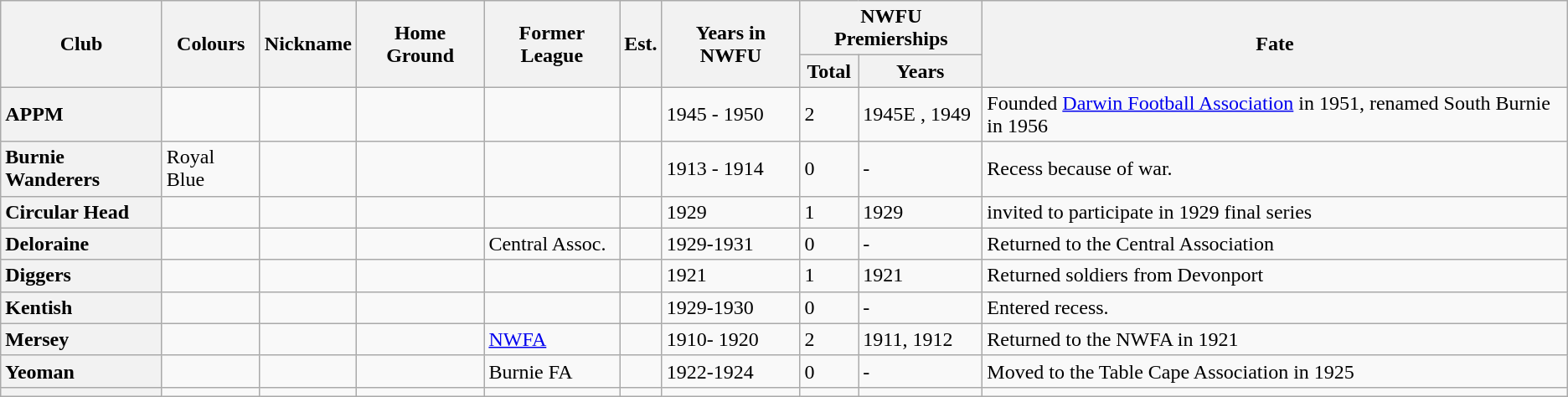<table class="wikitable sortable">
<tr>
<th rowspan="2">Club</th>
<th rowspan="2">Colours</th>
<th rowspan="2">Nickname</th>
<th rowspan="2">Home Ground</th>
<th rowspan="2">Former League</th>
<th rowspan="2">Est.</th>
<th rowspan="2">Years in NWFU</th>
<th colspan="2">NWFU Premierships</th>
<th rowspan="2">Fate</th>
</tr>
<tr>
<th>Total</th>
<th>Years</th>
</tr>
<tr>
<th style="text-align:left">APPM</th>
<td></td>
<td></td>
<td></td>
<td></td>
<td align="center"></td>
<td>1945 - 1950</td>
<td>2</td>
<td>1945E , 1949</td>
<td>Founded <a href='#'>Darwin Football Association</a> in 1951, renamed South Burnie in 1956</td>
</tr>
<tr>
<th style="text-align:left">Burnie Wanderers</th>
<td>Royal Blue</td>
<td></td>
<td></td>
<td></td>
<td align="center"></td>
<td>1913 - 1914</td>
<td>0</td>
<td>-</td>
<td>Recess because of war.</td>
</tr>
<tr>
<th style="text-align:left">Circular Head</th>
<td></td>
<td></td>
<td></td>
<td></td>
<td align="center"></td>
<td>1929</td>
<td>1</td>
<td>1929</td>
<td>invited to participate in 1929 final series</td>
</tr>
<tr>
<th style="text-align:left">Deloraine</th>
<td></td>
<td></td>
<td></td>
<td>Central Assoc.</td>
<td align="center"></td>
<td>1929-1931</td>
<td>0</td>
<td>-</td>
<td>Returned to the Central Association</td>
</tr>
<tr>
<th style="text-align:left">Diggers</th>
<td></td>
<td></td>
<td></td>
<td></td>
<td align="center"></td>
<td>1921</td>
<td>1</td>
<td>1921</td>
<td>Returned soldiers from Devonport</td>
</tr>
<tr>
<th style="text-align:left">Kentish</th>
<td></td>
<td></td>
<td></td>
<td></td>
<td align="center"></td>
<td>1929-1930</td>
<td>0</td>
<td>-</td>
<td>Entered recess.</td>
</tr>
<tr>
<th style="text-align:left">Mersey</th>
<td></td>
<td></td>
<td></td>
<td><a href='#'>NWFA</a></td>
<td align="center"></td>
<td>1910- 1920</td>
<td>2</td>
<td>1911, 1912</td>
<td>Returned to the NWFA in 1921</td>
</tr>
<tr>
<th style="text-align:left">Yeoman</th>
<td></td>
<td></td>
<td></td>
<td>Burnie FA</td>
<td align="center"></td>
<td>1922-1924</td>
<td>0</td>
<td>-</td>
<td>Moved to the Table Cape Association in 1925</td>
</tr>
<tr>
<th style="text-align:left"></th>
<td></td>
<td></td>
<td></td>
<td></td>
<td align="center"></td>
<td></td>
<td></td>
<td></td>
<td></td>
</tr>
</table>
